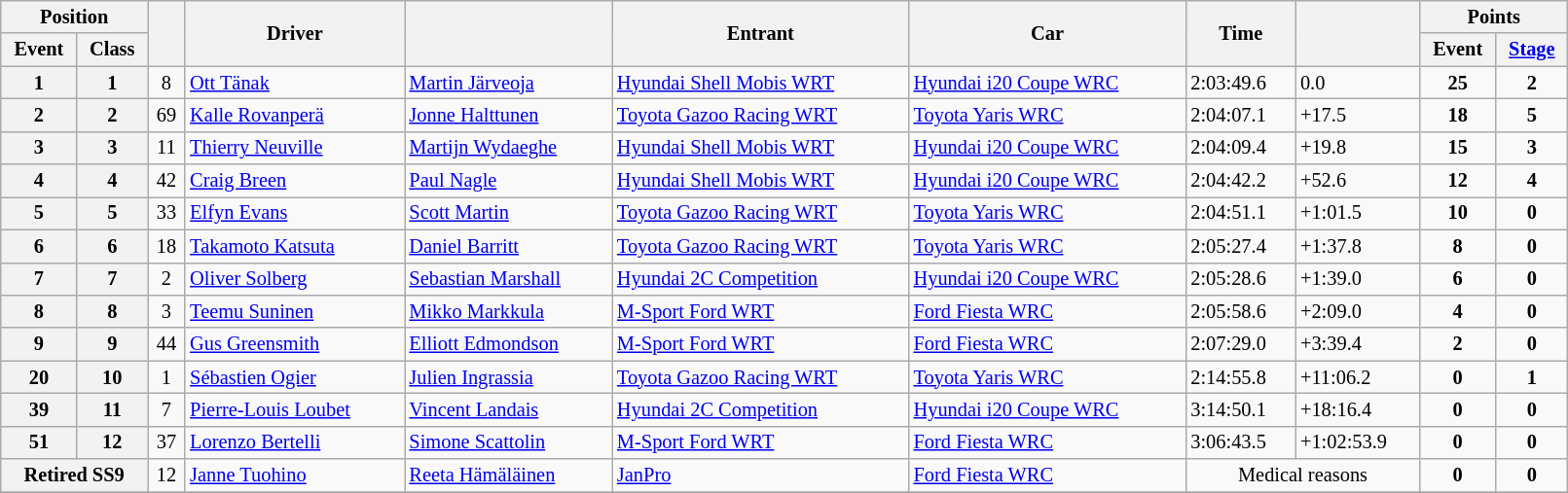<table class="wikitable" width=85% style="font-size: 85%;">
<tr>
<th colspan="2">Position</th>
<th rowspan="2"></th>
<th rowspan="2">Driver</th>
<th rowspan="2"></th>
<th rowspan="2">Entrant</th>
<th rowspan="2">Car</th>
<th rowspan="2">Time</th>
<th rowspan="2"></th>
<th colspan="2">Points</th>
</tr>
<tr>
<th>Event</th>
<th>Class</th>
<th>Event</th>
<th><a href='#'>Stage</a></th>
</tr>
<tr>
<th>1</th>
<th>1</th>
<td align="center">8</td>
<td><a href='#'>Ott Tänak</a></td>
<td><a href='#'>Martin Järveoja</a></td>
<td nowrap><a href='#'>Hyundai Shell Mobis WRT</a></td>
<td nowrap><a href='#'>Hyundai i20 Coupe WRC</a></td>
<td>2:03:49.6</td>
<td>0.0</td>
<td align="center"><strong>25</strong></td>
<td align="center"><strong>2</strong></td>
</tr>
<tr>
<th>2</th>
<th>2</th>
<td align="center">69</td>
<td><a href='#'>Kalle Rovanperä</a></td>
<td><a href='#'>Jonne Halttunen</a></td>
<td nowrap><a href='#'>Toyota Gazoo Racing WRT</a></td>
<td><a href='#'>Toyota Yaris WRC</a></td>
<td>2:04:07.1</td>
<td>+17.5</td>
<td align="center"><strong>18</strong></td>
<td align="center"><strong>5</strong></td>
</tr>
<tr>
<th>3</th>
<th>3</th>
<td align="center">11</td>
<td><a href='#'>Thierry Neuville</a></td>
<td><a href='#'>Martijn Wydaeghe</a></td>
<td><a href='#'>Hyundai Shell Mobis WRT</a></td>
<td><a href='#'>Hyundai i20 Coupe WRC</a></td>
<td>2:04:09.4</td>
<td>+19.8</td>
<td align="center"><strong>15</strong></td>
<td align="center"><strong>3</strong></td>
</tr>
<tr>
<th>4</th>
<th>4</th>
<td align="center">42</td>
<td><a href='#'>Craig Breen</a></td>
<td><a href='#'>Paul Nagle</a></td>
<td><a href='#'>Hyundai Shell Mobis WRT</a></td>
<td><a href='#'>Hyundai i20 Coupe WRC</a></td>
<td>2:04:42.2</td>
<td>+52.6</td>
<td align="center"><strong>12</strong></td>
<td align="center"><strong>4</strong></td>
</tr>
<tr>
<th>5</th>
<th>5</th>
<td align="center">33</td>
<td><a href='#'>Elfyn Evans</a></td>
<td><a href='#'>Scott Martin</a></td>
<td><a href='#'>Toyota Gazoo Racing WRT</a></td>
<td><a href='#'>Toyota Yaris WRC</a></td>
<td>2:04:51.1</td>
<td>+1:01.5</td>
<td align="center"><strong>10</strong></td>
<td align="center"><strong>0</strong></td>
</tr>
<tr>
<th>6</th>
<th>6</th>
<td align="center">18</td>
<td nowrap><a href='#'>Takamoto Katsuta</a></td>
<td><a href='#'>Daniel Barritt</a></td>
<td><a href='#'>Toyota Gazoo Racing WRT</a></td>
<td><a href='#'>Toyota Yaris WRC</a></td>
<td>2:05:27.4</td>
<td>+1:37.8</td>
<td align="center"><strong>8</strong></td>
<td align="center"><strong>0</strong></td>
</tr>
<tr>
<th>7</th>
<th>7</th>
<td align="center">2</td>
<td nowrap><a href='#'>Oliver Solberg</a></td>
<td><a href='#'>Sebastian Marshall</a></td>
<td><a href='#'>Hyundai 2C Competition</a></td>
<td><a href='#'>Hyundai i20 Coupe WRC</a></td>
<td>2:05:28.6</td>
<td>+1:39.0</td>
<td align="center"><strong>6</strong></td>
<td align="center"><strong>0</strong></td>
</tr>
<tr>
<th>8</th>
<th>8</th>
<td align="center">3</td>
<td nowrap><a href='#'>Teemu Suninen</a></td>
<td nowrap><a href='#'>Mikko Markkula</a></td>
<td nowrap><a href='#'>M-Sport Ford WRT</a></td>
<td><a href='#'>Ford Fiesta WRC</a></td>
<td>2:05:58.6</td>
<td>+2:09.0</td>
<td align="center"><strong>4</strong></td>
<td align="center"><strong>0</strong></td>
</tr>
<tr>
<th>9</th>
<th>9</th>
<td align="center">44</td>
<td><a href='#'>Gus Greensmith</a></td>
<td nowrap><a href='#'>Elliott Edmondson</a></td>
<td><a href='#'>M-Sport Ford WRT</a></td>
<td><a href='#'>Ford Fiesta WRC</a></td>
<td>2:07:29.0</td>
<td>+3:39.4</td>
<td align="center"><strong>2</strong></td>
<td align="center"><strong>0</strong></td>
</tr>
<tr>
<th>20</th>
<th>10</th>
<td align="center">1</td>
<td><a href='#'>Sébastien Ogier</a></td>
<td><a href='#'>Julien Ingrassia</a></td>
<td><a href='#'>Toyota Gazoo Racing WRT</a></td>
<td><a href='#'>Toyota Yaris WRC</a></td>
<td>2:14:55.8</td>
<td>+11:06.2</td>
<td align="center"><strong>0</strong></td>
<td align="center"><strong>1</strong></td>
</tr>
<tr>
<th>39</th>
<th>11</th>
<td align="center">7</td>
<td nowrap><a href='#'>Pierre-Louis Loubet</a></td>
<td><a href='#'>Vincent Landais</a></td>
<td><a href='#'>Hyundai 2C Competition</a></td>
<td><a href='#'>Hyundai i20 Coupe WRC</a></td>
<td>3:14:50.1</td>
<td>+18:16.4</td>
<td align="center"><strong>0</strong></td>
<td align="center"><strong>0</strong></td>
</tr>
<tr>
<th>51</th>
<th>12</th>
<td align="center">37</td>
<td><a href='#'>Lorenzo Bertelli</a></td>
<td><a href='#'>Simone Scattolin</a></td>
<td><a href='#'>M-Sport Ford WRT</a></td>
<td><a href='#'>Ford Fiesta WRC</a></td>
<td>3:06:43.5</td>
<td>+1:02:53.9</td>
<td align="center"><strong>0</strong></td>
<td align="center"><strong>0</strong></td>
</tr>
<tr>
<th colspan="2">Retired SS9</th>
<td align="center">12</td>
<td><a href='#'>Janne Tuohino</a></td>
<td><a href='#'>Reeta Hämäläinen</a></td>
<td><a href='#'>JanPro</a></td>
<td><a href='#'>Ford Fiesta WRC</a></td>
<td colspan="2" align="center">Medical reasons</td>
<td align="center"><strong>0</strong></td>
<td align="center"><strong>0</strong></td>
</tr>
<tr>
</tr>
</table>
